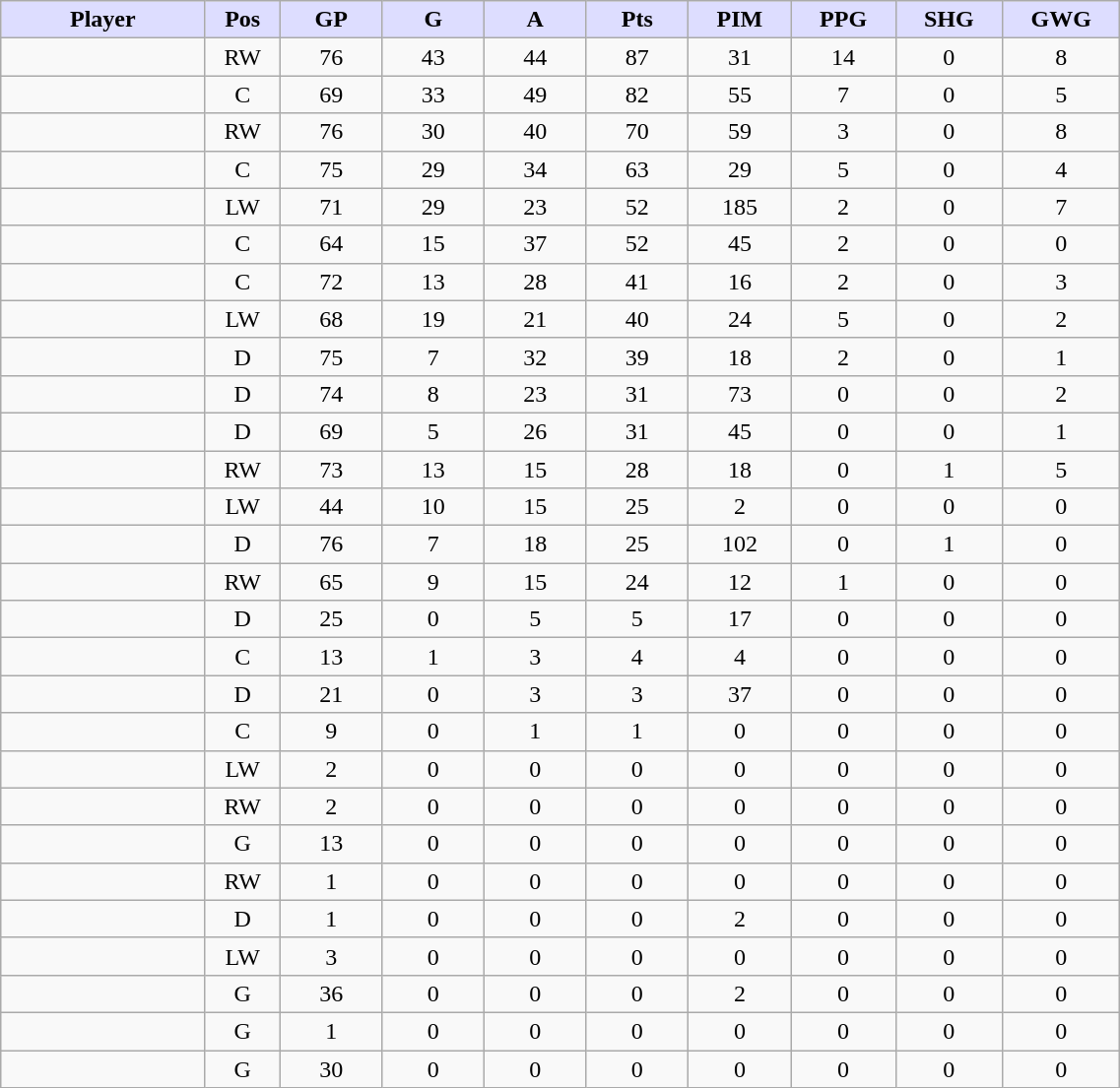<table style="width:60%;" class="wikitable sortable">
<tr style="text-align:center;">
<th style="background:#ddf; width:10%;">Player</th>
<th style="background:#ddf; width:3%;" title="Position">Pos</th>
<th style="background:#ddf; width:5%;" title="Games played">GP</th>
<th style="background:#ddf; width:5%;" title="Goals">G</th>
<th style="background:#ddf; width:5%;" title="Assists">A</th>
<th style="background:#ddf; width:5%;" title="Points">Pts</th>
<th style="background:#ddf; width:5%;" title="Penalties in Minutes">PIM</th>
<th style="background:#ddf; width:5%;" title="Power Play Goals">PPG</th>
<th style="background:#ddf; width:5%;" title="Short-handed Goals">SHG</th>
<th style="background:#ddf; width:5%;" title="Game-winning Goals">GWG</th>
</tr>
<tr style="text-align:center;">
<td style="text-align:right;"></td>
<td>RW</td>
<td>76</td>
<td>43</td>
<td>44</td>
<td>87</td>
<td>31</td>
<td>14</td>
<td>0</td>
<td>8</td>
</tr>
<tr style="text-align:center;">
<td style="text-align:right;"></td>
<td>C</td>
<td>69</td>
<td>33</td>
<td>49</td>
<td>82</td>
<td>55</td>
<td>7</td>
<td>0</td>
<td>5</td>
</tr>
<tr style="text-align:center;">
<td style="text-align:right;"></td>
<td>RW</td>
<td>76</td>
<td>30</td>
<td>40</td>
<td>70</td>
<td>59</td>
<td>3</td>
<td>0</td>
<td>8</td>
</tr>
<tr style="text-align:center;">
<td style="text-align:right;"></td>
<td>C</td>
<td>75</td>
<td>29</td>
<td>34</td>
<td>63</td>
<td>29</td>
<td>5</td>
<td>0</td>
<td>4</td>
</tr>
<tr style="text-align:center;">
<td style="text-align:right;"></td>
<td>LW</td>
<td>71</td>
<td>29</td>
<td>23</td>
<td>52</td>
<td>185</td>
<td>2</td>
<td>0</td>
<td>7</td>
</tr>
<tr style="text-align:center;">
<td style="text-align:right;"></td>
<td>C</td>
<td>64</td>
<td>15</td>
<td>37</td>
<td>52</td>
<td>45</td>
<td>2</td>
<td>0</td>
<td>0</td>
</tr>
<tr style="text-align:center;">
<td style="text-align:right;"></td>
<td>C</td>
<td>72</td>
<td>13</td>
<td>28</td>
<td>41</td>
<td>16</td>
<td>2</td>
<td>0</td>
<td>3</td>
</tr>
<tr style="text-align:center;">
<td style="text-align:right;"></td>
<td>LW</td>
<td>68</td>
<td>19</td>
<td>21</td>
<td>40</td>
<td>24</td>
<td>5</td>
<td>0</td>
<td>2</td>
</tr>
<tr style="text-align:center;">
<td style="text-align:right;"></td>
<td>D</td>
<td>75</td>
<td>7</td>
<td>32</td>
<td>39</td>
<td>18</td>
<td>2</td>
<td>0</td>
<td>1</td>
</tr>
<tr style="text-align:center;">
<td style="text-align:right;"></td>
<td>D</td>
<td>74</td>
<td>8</td>
<td>23</td>
<td>31</td>
<td>73</td>
<td>0</td>
<td>0</td>
<td>2</td>
</tr>
<tr style="text-align:center;">
<td style="text-align:right;"></td>
<td>D</td>
<td>69</td>
<td>5</td>
<td>26</td>
<td>31</td>
<td>45</td>
<td>0</td>
<td>0</td>
<td>1</td>
</tr>
<tr style="text-align:center;">
<td style="text-align:right;"></td>
<td>RW</td>
<td>73</td>
<td>13</td>
<td>15</td>
<td>28</td>
<td>18</td>
<td>0</td>
<td>1</td>
<td>5</td>
</tr>
<tr style="text-align:center;">
<td style="text-align:right;"></td>
<td>LW</td>
<td>44</td>
<td>10</td>
<td>15</td>
<td>25</td>
<td>2</td>
<td>0</td>
<td>0</td>
<td>0</td>
</tr>
<tr style="text-align:center;">
<td style="text-align:right;"></td>
<td>D</td>
<td>76</td>
<td>7</td>
<td>18</td>
<td>25</td>
<td>102</td>
<td>0</td>
<td>1</td>
<td>0</td>
</tr>
<tr style="text-align:center;">
<td style="text-align:right;"></td>
<td>RW</td>
<td>65</td>
<td>9</td>
<td>15</td>
<td>24</td>
<td>12</td>
<td>1</td>
<td>0</td>
<td>0</td>
</tr>
<tr style="text-align:center;">
<td style="text-align:right;"></td>
<td>D</td>
<td>25</td>
<td>0</td>
<td>5</td>
<td>5</td>
<td>17</td>
<td>0</td>
<td>0</td>
<td>0</td>
</tr>
<tr style="text-align:center;">
<td style="text-align:right;"></td>
<td>C</td>
<td>13</td>
<td>1</td>
<td>3</td>
<td>4</td>
<td>4</td>
<td>0</td>
<td>0</td>
<td>0</td>
</tr>
<tr style="text-align:center;">
<td style="text-align:right;"></td>
<td>D</td>
<td>21</td>
<td>0</td>
<td>3</td>
<td>3</td>
<td>37</td>
<td>0</td>
<td>0</td>
<td>0</td>
</tr>
<tr style="text-align:center;">
<td style="text-align:right;"></td>
<td>C</td>
<td>9</td>
<td>0</td>
<td>1</td>
<td>1</td>
<td>0</td>
<td>0</td>
<td>0</td>
<td>0</td>
</tr>
<tr style="text-align:center;">
<td style="text-align:right;"></td>
<td>LW</td>
<td>2</td>
<td>0</td>
<td>0</td>
<td>0</td>
<td>0</td>
<td>0</td>
<td>0</td>
<td>0</td>
</tr>
<tr style="text-align:center;">
<td style="text-align:right;"></td>
<td>RW</td>
<td>2</td>
<td>0</td>
<td>0</td>
<td>0</td>
<td>0</td>
<td>0</td>
<td>0</td>
<td>0</td>
</tr>
<tr style="text-align:center;">
<td style="text-align:right;"></td>
<td>G</td>
<td>13</td>
<td>0</td>
<td>0</td>
<td>0</td>
<td>0</td>
<td>0</td>
<td>0</td>
<td>0</td>
</tr>
<tr style="text-align:center;">
<td style="text-align:right;"></td>
<td>RW</td>
<td>1</td>
<td>0</td>
<td>0</td>
<td>0</td>
<td>0</td>
<td>0</td>
<td>0</td>
<td>0</td>
</tr>
<tr style="text-align:center;">
<td style="text-align:right;"></td>
<td>D</td>
<td>1</td>
<td>0</td>
<td>0</td>
<td>0</td>
<td>2</td>
<td>0</td>
<td>0</td>
<td>0</td>
</tr>
<tr style="text-align:center;">
<td style="text-align:right;"></td>
<td>LW</td>
<td>3</td>
<td>0</td>
<td>0</td>
<td>0</td>
<td>0</td>
<td>0</td>
<td>0</td>
<td>0</td>
</tr>
<tr style="text-align:center;">
<td style="text-align:right;"></td>
<td>G</td>
<td>36</td>
<td>0</td>
<td>0</td>
<td>0</td>
<td>2</td>
<td>0</td>
<td>0</td>
<td>0</td>
</tr>
<tr style="text-align:center;">
<td style="text-align:right;"></td>
<td>G</td>
<td>1</td>
<td>0</td>
<td>0</td>
<td>0</td>
<td>0</td>
<td>0</td>
<td>0</td>
<td>0</td>
</tr>
<tr style="text-align:center;">
<td style="text-align:right;"></td>
<td>G</td>
<td>30</td>
<td>0</td>
<td>0</td>
<td>0</td>
<td>0</td>
<td>0</td>
<td>0</td>
<td>0</td>
</tr>
</table>
